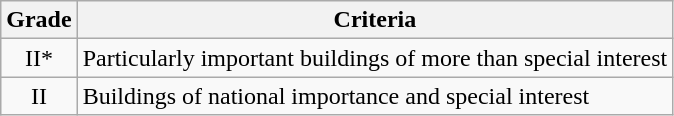<table class="wikitable">
<tr>
<th>Grade</th>
<th>Criteria</th>
</tr>
<tr>
<td align="center" >II*</td>
<td>Particularly important buildings of more than special interest</td>
</tr>
<tr>
<td align="center" >II</td>
<td>Buildings of national importance and special interest</td>
</tr>
</table>
